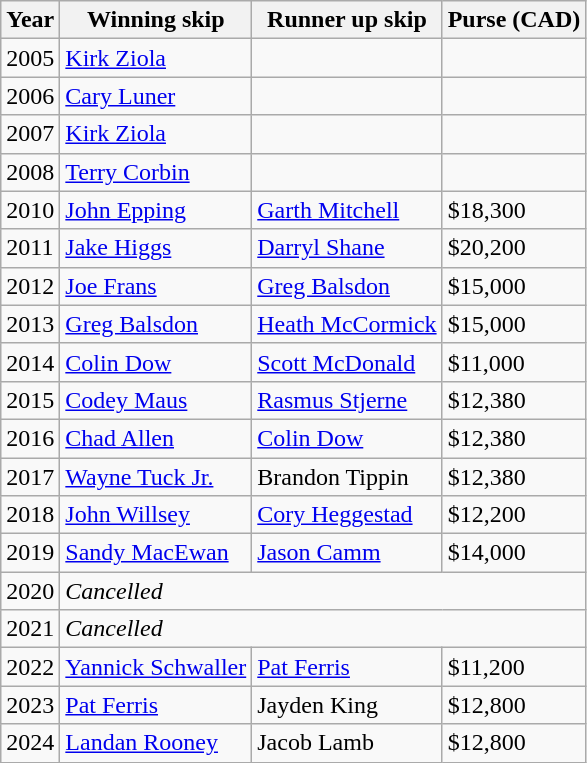<table class="wikitable">
<tr>
<th scope="col">Year</th>
<th scope="col">Winning skip</th>
<th scope="col">Runner up skip</th>
<th scope="col">Purse (CAD)</th>
</tr>
<tr>
<td>2005</td>
<td> <a href='#'>Kirk Ziola</a></td>
<td></td>
<td></td>
</tr>
<tr>
<td>2006</td>
<td> <a href='#'>Cary Luner</a></td>
<td></td>
<td></td>
</tr>
<tr>
<td>2007</td>
<td> <a href='#'>Kirk Ziola</a></td>
<td></td>
<td></td>
</tr>
<tr>
<td>2008</td>
<td> <a href='#'>Terry Corbin</a></td>
<td></td>
<td></td>
</tr>
<tr>
<td>2010</td>
<td> <a href='#'>John Epping</a></td>
<td> <a href='#'>Garth Mitchell</a></td>
<td>$18,300</td>
</tr>
<tr>
<td>2011</td>
<td> <a href='#'>Jake Higgs</a></td>
<td> <a href='#'>Darryl Shane</a></td>
<td>$20,200</td>
</tr>
<tr>
<td>2012</td>
<td> <a href='#'>Joe Frans</a></td>
<td> <a href='#'>Greg Balsdon</a></td>
<td>$15,000</td>
</tr>
<tr>
<td>2013</td>
<td> <a href='#'>Greg Balsdon</a></td>
<td> <a href='#'>Heath McCormick</a></td>
<td>$15,000</td>
</tr>
<tr>
<td>2014</td>
<td> <a href='#'>Colin Dow</a></td>
<td> <a href='#'>Scott McDonald</a></td>
<td>$11,000</td>
</tr>
<tr>
<td>2015</td>
<td> <a href='#'>Codey Maus</a></td>
<td> <a href='#'>Rasmus Stjerne</a></td>
<td>$12,380</td>
</tr>
<tr>
<td>2016</td>
<td> <a href='#'>Chad Allen</a></td>
<td> <a href='#'>Colin Dow</a></td>
<td>$12,380</td>
</tr>
<tr>
<td>2017</td>
<td> <a href='#'>Wayne Tuck Jr.</a></td>
<td> Brandon Tippin</td>
<td>$12,380</td>
</tr>
<tr>
<td>2018</td>
<td> <a href='#'>John Willsey</a></td>
<td> <a href='#'>Cory Heggestad</a></td>
<td>$12,200</td>
</tr>
<tr>
<td>2019</td>
<td> <a href='#'>Sandy MacEwan</a></td>
<td> <a href='#'>Jason Camm</a></td>
<td>$14,000</td>
</tr>
<tr>
<td>2020</td>
<td colspan="3"><em>Cancelled</em></td>
</tr>
<tr>
<td>2021</td>
<td colspan="3"><em>Cancelled</em></td>
</tr>
<tr>
<td>2022</td>
<td> <a href='#'>Yannick Schwaller</a></td>
<td> <a href='#'>Pat Ferris</a></td>
<td>$11,200</td>
</tr>
<tr>
<td>2023</td>
<td> <a href='#'>Pat Ferris</a></td>
<td> Jayden King</td>
<td>$12,800</td>
</tr>
<tr>
<td>2024</td>
<td> <a href='#'>Landan Rooney</a></td>
<td> Jacob Lamb</td>
<td>$12,800</td>
</tr>
</table>
